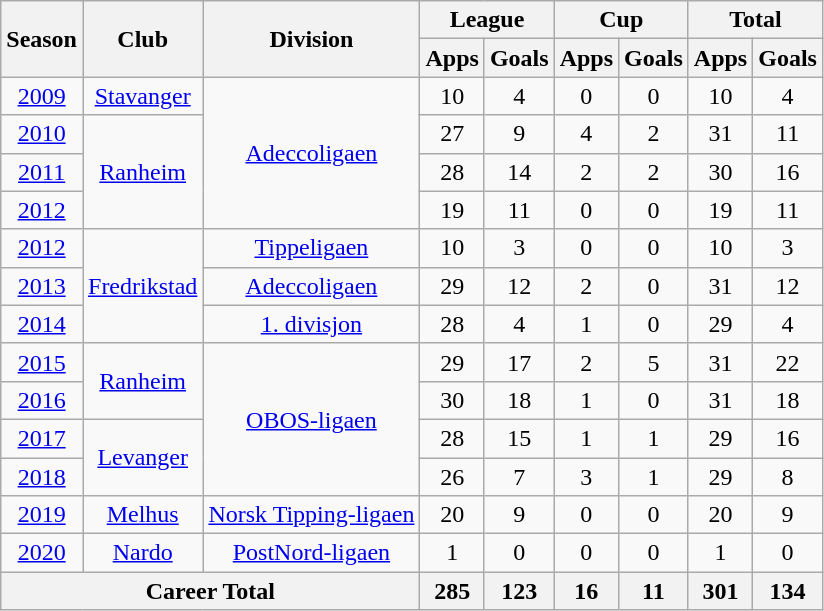<table class="wikitable" style="text-align: center;">
<tr>
<th rowspan="2">Season</th>
<th rowspan="2">Club</th>
<th rowspan="2">Division</th>
<th colspan="2">League</th>
<th colspan="2">Cup</th>
<th colspan="2">Total</th>
</tr>
<tr>
<th>Apps</th>
<th>Goals</th>
<th>Apps</th>
<th>Goals</th>
<th>Apps</th>
<th>Goals</th>
</tr>
<tr>
<td><a href='#'>2009</a></td>
<td rowspan="1" valign="center"><a href='#'>Stavanger</a></td>
<td rowspan="4" valign="center"><a href='#'>Adeccoligaen</a></td>
<td>10</td>
<td>4</td>
<td>0</td>
<td>0</td>
<td>10</td>
<td>4</td>
</tr>
<tr>
<td><a href='#'>2010</a></td>
<td rowspan="3" valign="center"><a href='#'>Ranheim</a></td>
<td>27</td>
<td>9</td>
<td>4</td>
<td>2</td>
<td>31</td>
<td>11</td>
</tr>
<tr>
<td><a href='#'>2011</a></td>
<td>28</td>
<td>14</td>
<td>2</td>
<td>2</td>
<td>30</td>
<td>16</td>
</tr>
<tr>
<td><a href='#'>2012</a></td>
<td>19</td>
<td>11</td>
<td>0</td>
<td>0</td>
<td>19</td>
<td>11</td>
</tr>
<tr>
<td><a href='#'>2012</a></td>
<td rowspan="3" valign="center"><a href='#'>Fredrikstad</a></td>
<td rowspan="1" valign="center"><a href='#'>Tippeligaen</a></td>
<td>10</td>
<td>3</td>
<td>0</td>
<td>0</td>
<td>10</td>
<td>3</td>
</tr>
<tr>
<td><a href='#'>2013</a></td>
<td rowspan="1" valign="center"><a href='#'>Adeccoligaen</a></td>
<td>29</td>
<td>12</td>
<td>2</td>
<td>0</td>
<td>31</td>
<td>12</td>
</tr>
<tr>
<td><a href='#'>2014</a></td>
<td rowspan="1" valign="center"><a href='#'>1. divisjon</a></td>
<td>28</td>
<td>4</td>
<td>1</td>
<td>0</td>
<td>29</td>
<td>4</td>
</tr>
<tr>
<td><a href='#'>2015</a></td>
<td rowspan="2" valign="center"><a href='#'>Ranheim</a></td>
<td rowspan="4" valign="center"><a href='#'>OBOS-ligaen</a></td>
<td>29</td>
<td>17</td>
<td>2</td>
<td>5</td>
<td>31</td>
<td>22</td>
</tr>
<tr>
<td><a href='#'>2016</a></td>
<td>30</td>
<td>18</td>
<td>1</td>
<td>0</td>
<td>31</td>
<td>18</td>
</tr>
<tr>
<td><a href='#'>2017</a></td>
<td rowspan="2" valign="center"><a href='#'>Levanger</a></td>
<td>28</td>
<td>15</td>
<td>1</td>
<td>1</td>
<td>29</td>
<td>16</td>
</tr>
<tr>
<td><a href='#'>2018</a></td>
<td>26</td>
<td>7</td>
<td>3</td>
<td>1</td>
<td>29</td>
<td>8</td>
</tr>
<tr>
<td><a href='#'>2019</a></td>
<td rowspan="1" valign="center"><a href='#'>Melhus</a></td>
<td rowspan="1" valign="center"><a href='#'>Norsk Tipping-ligaen</a></td>
<td>20</td>
<td>9</td>
<td>0</td>
<td>0</td>
<td>20</td>
<td>9</td>
</tr>
<tr>
<td><a href='#'>2020</a></td>
<td rowspan="1" valign="center"><a href='#'>Nardo</a></td>
<td rowspan="1" valign="center"><a href='#'>PostNord-ligaen</a></td>
<td>1</td>
<td>0</td>
<td>0</td>
<td>0</td>
<td>1</td>
<td>0</td>
</tr>
<tr>
<th colspan="3">Career Total</th>
<th>285</th>
<th>123</th>
<th>16</th>
<th>11</th>
<th>301</th>
<th>134</th>
</tr>
</table>
